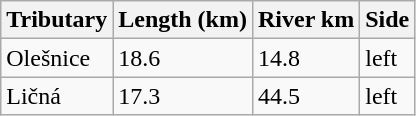<table class="wikitable">
<tr>
<th>Tributary</th>
<th>Length (km)</th>
<th>River km</th>
<th>Side</th>
</tr>
<tr>
<td>Olešnice</td>
<td>18.6</td>
<td>14.8</td>
<td>left</td>
</tr>
<tr>
<td>Ličná</td>
<td>17.3</td>
<td>44.5</td>
<td>left</td>
</tr>
</table>
